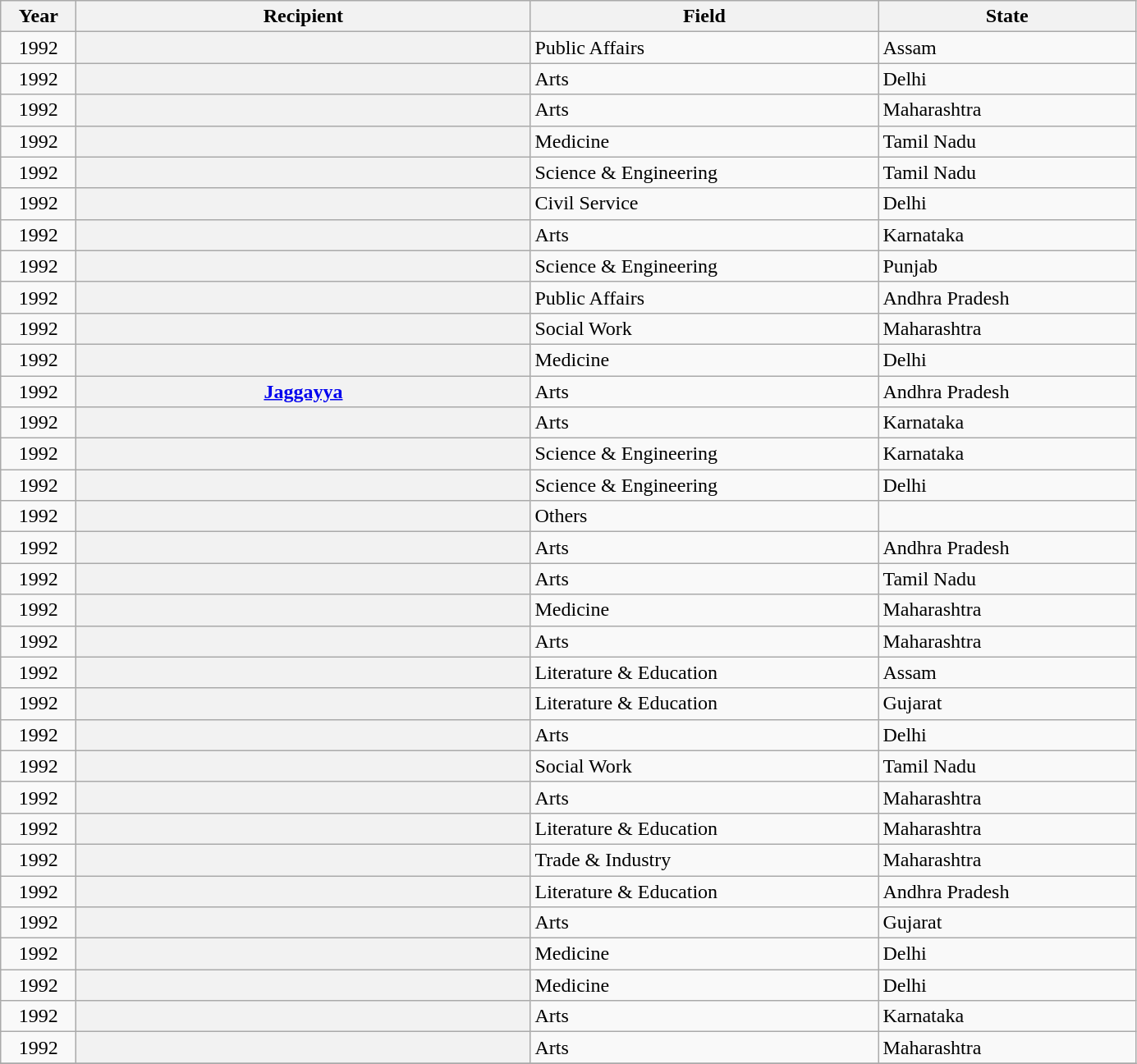<table class="wikitable plainrowheaders sortable" style="width:73%">
<tr>
<th scope="col" style="width:5%">Year</th>
<th scope="col" style="width:30%">Recipient</th>
<th scope="col" style="width:23%">Field</th>
<th scope="col" style="width:17%">State</th>
</tr>
<tr>
<td style="text-align:center;">1992</td>
<th scope="row"></th>
<td>Public Affairs</td>
<td>Assam</td>
</tr>
<tr>
<td style="text-align:center;">1992</td>
<th scope="row"></th>
<td>Arts</td>
<td>Delhi</td>
</tr>
<tr>
<td style="text-align:center;">1992</td>
<th scope="row"></th>
<td>Arts</td>
<td>Maharashtra</td>
</tr>
<tr>
<td style="text-align:center;">1992</td>
<th scope="row"></th>
<td>Medicine</td>
<td>Tamil Nadu</td>
</tr>
<tr>
<td style="text-align:center;">1992</td>
<th scope="row"></th>
<td>Science & Engineering</td>
<td>Tamil Nadu</td>
</tr>
<tr>
<td style="text-align:center;">1992</td>
<th scope="row"></th>
<td>Civil Service</td>
<td>Delhi</td>
</tr>
<tr>
<td style="text-align:center;">1992</td>
<th scope="row"></th>
<td>Arts</td>
<td>Karnataka</td>
</tr>
<tr>
<td style="text-align:center;">1992</td>
<th scope="row"></th>
<td>Science & Engineering</td>
<td>Punjab</td>
</tr>
<tr>
<td style="text-align:center;">1992</td>
<th scope="row"></th>
<td>Public Affairs</td>
<td>Andhra Pradesh</td>
</tr>
<tr>
<td style="text-align:center;">1992</td>
<th scope="row"></th>
<td>Social Work</td>
<td>Maharashtra</td>
</tr>
<tr>
<td style="text-align:center;">1992</td>
<th scope="row"></th>
<td>Medicine</td>
<td>Delhi</td>
</tr>
<tr>
<td style="text-align:center;">1992</td>
<th scope="row"><a href='#'>Jaggayya</a></th>
<td>Arts</td>
<td>Andhra Pradesh</td>
</tr>
<tr>
<td style="text-align:center;">1992</td>
<th scope="row"></th>
<td>Arts</td>
<td>Karnataka</td>
</tr>
<tr>
<td style="text-align:center;">1992</td>
<th scope="row"></th>
<td>Science & Engineering</td>
<td>Karnataka</td>
</tr>
<tr>
<td style="text-align:center;">1992</td>
<th scope="row"></th>
<td>Science & Engineering</td>
<td>Delhi</td>
</tr>
<tr>
<td style="text-align:center;">1992</td>
<th scope="row"></th>
<td>Others</td>
<td></td>
</tr>
<tr>
<td style="text-align:center;">1992</td>
<th scope="row"></th>
<td>Arts</td>
<td>Andhra Pradesh</td>
</tr>
<tr>
<td style="text-align:center;">1992</td>
<th scope="row"></th>
<td>Arts</td>
<td>Tamil Nadu</td>
</tr>
<tr>
<td style="text-align:center;">1992</td>
<th scope="row"></th>
<td>Medicine</td>
<td>Maharashtra</td>
</tr>
<tr>
<td style="text-align:center;">1992</td>
<th scope="row"></th>
<td>Arts</td>
<td>Maharashtra</td>
</tr>
<tr>
<td style="text-align:center;">1992</td>
<th scope="row"></th>
<td>Literature & Education</td>
<td>Assam</td>
</tr>
<tr>
<td style="text-align:center;">1992</td>
<th scope="row"></th>
<td>Literature & Education</td>
<td>Gujarat</td>
</tr>
<tr>
<td style="text-align:center;">1992</td>
<th scope="row"></th>
<td>Arts</td>
<td>Delhi</td>
</tr>
<tr>
<td style="text-align:center;">1992</td>
<th scope="row"></th>
<td>Social Work</td>
<td>Tamil Nadu</td>
</tr>
<tr>
<td style="text-align:center;">1992</td>
<th scope="row"></th>
<td>Arts</td>
<td>Maharashtra</td>
</tr>
<tr>
<td style="text-align:center;">1992</td>
<th scope="row"></th>
<td>Literature & Education</td>
<td>Maharashtra</td>
</tr>
<tr>
<td style="text-align:center;">1992</td>
<th scope="row"></th>
<td>Trade & Industry</td>
<td>Maharashtra</td>
</tr>
<tr>
<td style="text-align:center;">1992</td>
<th scope="row"></th>
<td>Literature & Education</td>
<td>Andhra Pradesh</td>
</tr>
<tr>
<td style="text-align:center;">1992</td>
<th scope="row"></th>
<td>Arts</td>
<td>Gujarat</td>
</tr>
<tr>
<td style="text-align:center;">1992</td>
<th scope="row"></th>
<td>Medicine</td>
<td>Delhi</td>
</tr>
<tr>
<td style="text-align:center;">1992</td>
<th scope="row"></th>
<td>Medicine</td>
<td>Delhi</td>
</tr>
<tr>
<td style="text-align:center;">1992</td>
<th scope="row"></th>
<td>Arts</td>
<td>Karnataka</td>
</tr>
<tr>
<td style="text-align:center;">1992</td>
<th scope="row"></th>
<td>Arts</td>
<td>Maharashtra</td>
</tr>
<tr>
</tr>
</table>
